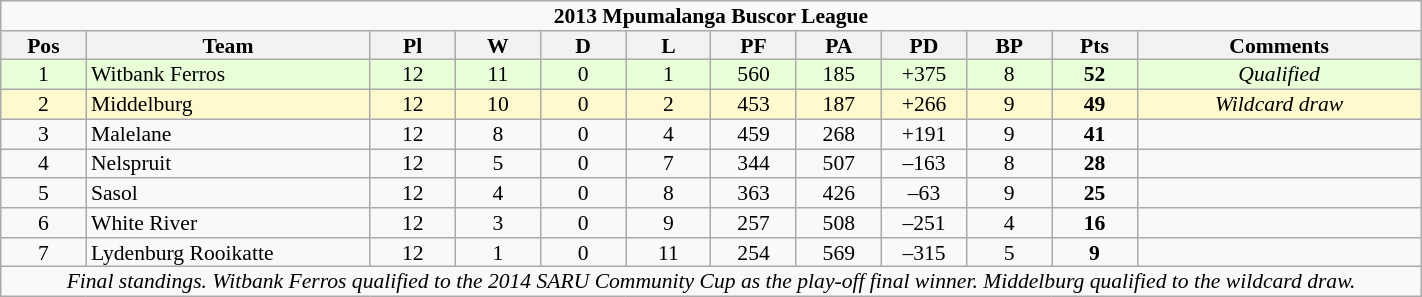<table class="wikitable"  style="text-align:center; line-height:90%; font-size:90%; width:75%;">
<tr>
<td colspan=12><strong>2013 Mpumalanga Buscor League</strong></td>
</tr>
<tr>
<th style="width:6%;">Pos</th>
<th style="width:20%;">Team</th>
<th style="width:6%;">Pl</th>
<th style="width:6%;">W</th>
<th style="width:6%;">D</th>
<th style="width:6%;">L</th>
<th style="width:6%;">PF</th>
<th style="width:6%;">PA</th>
<th style="width:6%;">PD</th>
<th style="width:6%;">BP</th>
<th style="width:6%;">Pts</th>
<th style="width:20%;">Comments<br></th>
</tr>
<tr bgcolor="#E8FFD8">
<td>1</td>
<td style="text-align:left;">Witbank Ferros</td>
<td>12</td>
<td>11</td>
<td>0</td>
<td>1</td>
<td>560</td>
<td>185</td>
<td>+375</td>
<td>8</td>
<td><strong>52</strong></td>
<td><em>Qualified</em></td>
</tr>
<tr bgcolor="#FFFACD">
<td>2</td>
<td style="text-align:left;">Middelburg</td>
<td>12</td>
<td>10</td>
<td>0</td>
<td>2</td>
<td>453</td>
<td>187</td>
<td>+266</td>
<td>9</td>
<td><strong>49</strong></td>
<td><em>Wildcard draw</em></td>
</tr>
<tr>
<td>3</td>
<td style="text-align:left;">Malelane</td>
<td>12</td>
<td>8</td>
<td>0</td>
<td>4</td>
<td>459</td>
<td>268</td>
<td>+191</td>
<td>9</td>
<td><strong>41</strong></td>
<td></td>
</tr>
<tr>
<td>4</td>
<td style="text-align:left;">Nelspruit</td>
<td>12</td>
<td>5</td>
<td>0</td>
<td>7</td>
<td>344</td>
<td>507</td>
<td>–163</td>
<td>8</td>
<td><strong>28</strong></td>
<td></td>
</tr>
<tr>
<td>5</td>
<td style="text-align:left;">Sasol</td>
<td>12</td>
<td>4</td>
<td>0</td>
<td>8</td>
<td>363</td>
<td>426</td>
<td>–63</td>
<td>9</td>
<td><strong>25</strong></td>
<td></td>
</tr>
<tr>
<td>6</td>
<td style="text-align:left;">White River</td>
<td>12</td>
<td>3</td>
<td>0</td>
<td>9</td>
<td>257</td>
<td>508</td>
<td>–251</td>
<td>4</td>
<td><strong>16</strong></td>
<td></td>
</tr>
<tr>
<td>7</td>
<td style="text-align:left;">Lydenburg Rooikatte</td>
<td>12</td>
<td>1</td>
<td>0</td>
<td>11</td>
<td>254</td>
<td>569</td>
<td>–315</td>
<td>5</td>
<td><strong>9</strong></td>
<td></td>
</tr>
<tr>
<td colspan=12><em>Final standings. Witbank Ferros qualified to the 2014 SARU Community Cup as the play-off final winner. Middelburg qualified to the wildcard draw.</em></td>
</tr>
</table>
